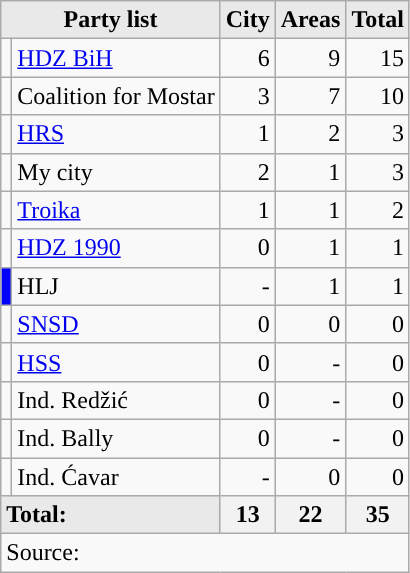<table class="wikitable" border="1">
<tr>
<th colspan="2" align="center" style="background-color:#E9E9E9">Party list</th>
<th align="center" style="background-color:#E9E9E9">City</th>
<th align="center" style="background-color:#E9E9E9">Areas</th>
<th align="center" style="background-color:#E9E9E9">Total</th>
</tr>
<tr>
<td></td>
<td align="left"><a href='#'>HDZ BiH</a></td>
<td align="right">6</td>
<td align="right">9</td>
<td align="right">15</td>
</tr>
<tr>
<td></td>
<td align="left">Coalition for Mostar</td>
<td align="right">3</td>
<td align="right">7</td>
<td align="right">10</td>
</tr>
<tr>
<td></td>
<td align="left"><a href='#'>HRS</a></td>
<td align="right">1</td>
<td align="right">2</td>
<td align="right">3</td>
</tr>
<tr>
<td></td>
<td align="left">My city</td>
<td align="right">2</td>
<td align="right">1</td>
<td align="right">3</td>
</tr>
<tr>
<td></td>
<td align="left"><a href='#'>Troika</a></td>
<td align="right">1</td>
<td align="right">1</td>
<td align="right">2</td>
</tr>
<tr>
<td></td>
<td align="left"><a href='#'>HDZ 1990</a></td>
<td align="right">0</td>
<td align="right">1</td>
<td align="right">1</td>
</tr>
<tr>
<td bgcolor="blue"></td>
<td align="left">HLJ</td>
<td align="right">-</td>
<td align="right">1</td>
<td align="right">1</td>
</tr>
<tr>
<td></td>
<td align="left"><a href='#'>SNSD</a></td>
<td align="right">0</td>
<td align="right">0</td>
<td align="right">0</td>
</tr>
<tr>
<td></td>
<td align="left"><a href='#'>HSS</a></td>
<td align="right">0</td>
<td align="right">-</td>
<td align="right">0</td>
</tr>
<tr>
<td></td>
<td align="left">Ind. Redžić</td>
<td align="right">0</td>
<td align="right">-</td>
<td align="right">0</td>
</tr>
<tr>
<td></td>
<td align="left">Ind. Bally</td>
<td align="right">0</td>
<td align="right">-</td>
<td align="right">0</td>
</tr>
<tr>
<td></td>
<td align="left">Ind. Ćavar</td>
<td align="right">-</td>
<td align="right">0</td>
<td align="right">0</td>
</tr>
<tr style="background-color:#E9E9E9">
<td colspan="2" align="left"><strong>Total:</strong></td>
<th align="right">13</th>
<th align="right">22</th>
<th align="right">35</th>
</tr>
<tr>
<td colspan="5" align="left">Source: </td>
</tr>
</table>
